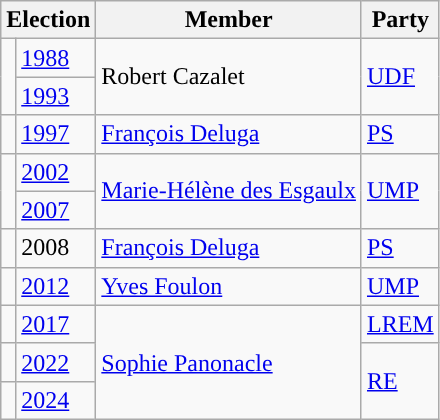<table class="wikitable">
<tr>
<th colspan="2">Election</th>
<th>Member</th>
<th>Party</th>
</tr>
<tr>
<td rowspan="2" style="color:inherit;background-color: "></td>
<td><a href='#'>1988</a></td>
<td rowspan="2">Robert Cazalet</td>
<td rowspan="2"><a href='#'>UDF</a></td>
</tr>
<tr>
<td><a href='#'>1993</a></td>
</tr>
<tr>
<td style="color:inherit;background-color: "></td>
<td><a href='#'>1997</a></td>
<td><a href='#'>François Deluga</a></td>
<td><a href='#'>PS</a></td>
</tr>
<tr>
<td rowspan=2 style="color:inherit;background-color: "></td>
<td><a href='#'>2002</a></td>
<td rowspan=2><a href='#'>Marie-Hélène des Esgaulx</a></td>
<td rowspan=2><a href='#'>UMP</a></td>
</tr>
<tr>
<td><a href='#'>2007</a></td>
</tr>
<tr>
<td style="color:inherit;background-color: "></td>
<td>2008</td>
<td><a href='#'>François Deluga</a></td>
<td><a href='#'>PS</a></td>
</tr>
<tr>
<td style="color:inherit;background-color: "></td>
<td><a href='#'>2012</a></td>
<td><a href='#'>Yves Foulon</a></td>
<td><a href='#'>UMP</a></td>
</tr>
<tr>
<td style="color:inherit;background-color: "></td>
<td><a href='#'>2017</a></td>
<td rowspan="3"><a href='#'>Sophie Panonacle</a></td>
<td><a href='#'>LREM</a></td>
</tr>
<tr>
<td style="color:inherit;background-color: "></td>
<td><a href='#'>2022</a></td>
<td rowspan="2"><a href='#'>RE</a></td>
</tr>
<tr>
<td style="color:inherit;background-color: "></td>
<td><a href='#'>2024</a></td>
</tr>
</table>
